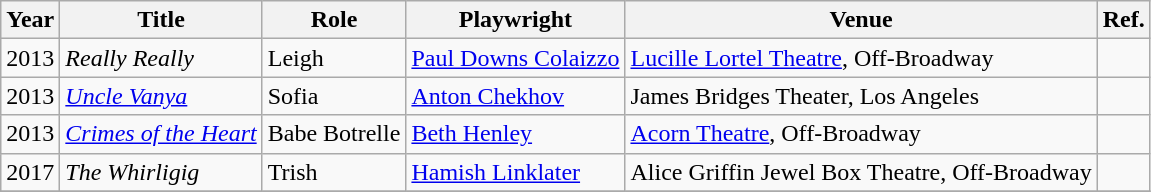<table class="wikitable sortable">
<tr>
<th>Year</th>
<th>Title</th>
<th>Role</th>
<th>Playwright</th>
<th>Venue</th>
<th class="unsortable">Ref.</th>
</tr>
<tr>
<td>2013</td>
<td><em>Really Really</em></td>
<td>Leigh</td>
<td><a href='#'>Paul Downs Colaizzo</a></td>
<td><a href='#'>Lucille Lortel Theatre</a>, Off-Broadway</td>
<td></td>
</tr>
<tr>
<td>2013</td>
<td><em><a href='#'>Uncle Vanya</a></em></td>
<td>Sofia</td>
<td><a href='#'>Anton Chekhov</a></td>
<td>James Bridges Theater, Los Angeles</td>
<td></td>
</tr>
<tr>
<td>2013</td>
<td><em><a href='#'>Crimes of the Heart</a></em></td>
<td>Babe Botrelle</td>
<td><a href='#'>Beth Henley</a></td>
<td><a href='#'>Acorn Theatre</a>, Off-Broadway</td>
<td></td>
</tr>
<tr>
<td>2017</td>
<td><em>The Whirligig</em></td>
<td>Trish</td>
<td><a href='#'>Hamish Linklater</a></td>
<td>Alice Griffin Jewel Box Theatre, Off-Broadway</td>
<td></td>
</tr>
<tr>
</tr>
</table>
